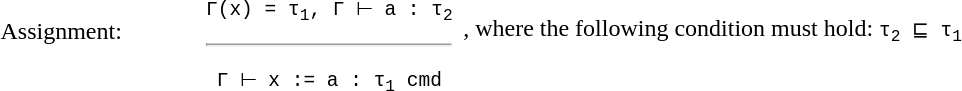<table>
<tr>
<td style="width:130px">Assignment:</td>
<td><br><table style="text-align:center">
<tr>
<td><code>Γ(x) = τ<sub>1</sub>, Γ ⊢ a : τ<sub>2</sub></code></td>
</tr>
<tr>
<td><hr></td>
</tr>
<tr>
<td><code>Γ ⊢ x := a : τ<sub>1</sub> cmd </code></td>
</tr>
</table>
</td>
<td>, where the following condition must hold: <code>τ<sub>2</sub> ⊑ τ<sub>1</sub></code></td>
</tr>
</table>
